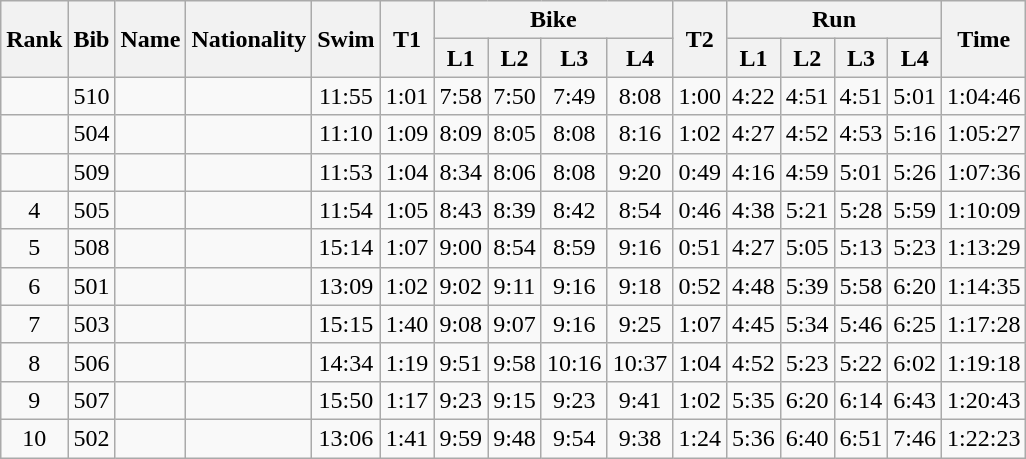<table class="wikitable sortable" style="text-align:center">
<tr>
<th rowspan="2">Rank</th>
<th rowspan="2">Bib</th>
<th rowspan="2">Name</th>
<th rowspan="2">Nationality</th>
<th rowspan="2">Swim</th>
<th rowspan="2">T1</th>
<th colspan="4">Bike</th>
<th rowspan="2">T2</th>
<th colspan="4">Run</th>
<th rowspan="2">Time</th>
</tr>
<tr>
<th>L1</th>
<th>L2</th>
<th>L3</th>
<th>L4</th>
<th>L1</th>
<th>L2</th>
<th>L3</th>
<th>L4</th>
</tr>
<tr>
<td></td>
<td>510</td>
<td align=left></td>
<td align=left></td>
<td>11:55</td>
<td>1:01</td>
<td>7:58</td>
<td>7:50</td>
<td>7:49</td>
<td>8:08</td>
<td>1:00</td>
<td>4:22</td>
<td>4:51</td>
<td>4:51</td>
<td>5:01</td>
<td>1:04:46</td>
</tr>
<tr>
<td></td>
<td>504</td>
<td align=left></td>
<td align=left></td>
<td>11:10</td>
<td>1:09</td>
<td>8:09</td>
<td>8:05</td>
<td>8:08</td>
<td>8:16</td>
<td>1:02</td>
<td>4:27</td>
<td>4:52</td>
<td>4:53</td>
<td>5:16</td>
<td>1:05:27</td>
</tr>
<tr>
<td></td>
<td>509</td>
<td align=left></td>
<td align=left></td>
<td>11:53</td>
<td>1:04</td>
<td>8:34</td>
<td>8:06</td>
<td>8:08</td>
<td>9:20</td>
<td>0:49</td>
<td>4:16</td>
<td>4:59</td>
<td>5:01</td>
<td>5:26</td>
<td>1:07:36</td>
</tr>
<tr>
<td>4</td>
<td>505</td>
<td align=left></td>
<td align=left></td>
<td>11:54</td>
<td>1:05</td>
<td>8:43</td>
<td>8:39</td>
<td>8:42</td>
<td>8:54</td>
<td>0:46</td>
<td>4:38</td>
<td>5:21</td>
<td>5:28</td>
<td>5:59</td>
<td>1:10:09</td>
</tr>
<tr>
<td>5</td>
<td>508</td>
<td align=left></td>
<td align=left></td>
<td>15:14</td>
<td>1:07</td>
<td>9:00</td>
<td>8:54</td>
<td>8:59</td>
<td>9:16</td>
<td>0:51</td>
<td>4:27</td>
<td>5:05</td>
<td>5:13</td>
<td>5:23</td>
<td>1:13:29</td>
</tr>
<tr>
<td>6</td>
<td>501</td>
<td align=left></td>
<td align=left></td>
<td>13:09</td>
<td>1:02</td>
<td>9:02</td>
<td>9:11</td>
<td>9:16</td>
<td>9:18</td>
<td>0:52</td>
<td>4:48</td>
<td>5:39</td>
<td>5:58</td>
<td>6:20</td>
<td>1:14:35</td>
</tr>
<tr>
<td>7</td>
<td>503</td>
<td align=left></td>
<td align=left></td>
<td>15:15</td>
<td>1:40</td>
<td>9:08</td>
<td>9:07</td>
<td>9:16</td>
<td>9:25</td>
<td>1:07</td>
<td>4:45</td>
<td>5:34</td>
<td>5:46</td>
<td>6:25</td>
<td>1:17:28</td>
</tr>
<tr>
<td>8</td>
<td>506</td>
<td align=left></td>
<td align=left></td>
<td>14:34</td>
<td>1:19</td>
<td>9:51</td>
<td>9:58</td>
<td>10:16</td>
<td>10:37</td>
<td>1:04</td>
<td>4:52</td>
<td>5:23</td>
<td>5:22</td>
<td>6:02</td>
<td>1:19:18</td>
</tr>
<tr>
<td>9</td>
<td>507</td>
<td align=left></td>
<td align=left></td>
<td>15:50</td>
<td>1:17</td>
<td>9:23</td>
<td>9:15</td>
<td>9:23</td>
<td>9:41</td>
<td>1:02</td>
<td>5:35</td>
<td>6:20</td>
<td>6:14</td>
<td>6:43</td>
<td>1:20:43</td>
</tr>
<tr>
<td>10</td>
<td>502</td>
<td align=left></td>
<td align=left></td>
<td>13:06</td>
<td>1:41</td>
<td>9:59</td>
<td>9:48</td>
<td>9:54</td>
<td>9:38</td>
<td>1:24</td>
<td>5:36</td>
<td>6:40</td>
<td>6:51</td>
<td>7:46</td>
<td>1:22:23</td>
</tr>
</table>
